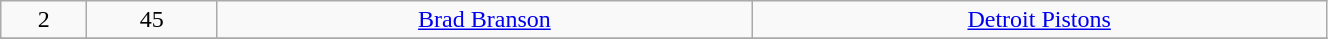<table class="wikitable" width="70%">
<tr align="center" bgcolor="">
<td>2</td>
<td>45</td>
<td><a href='#'>Brad Branson</a></td>
<td><a href='#'>Detroit Pistons</a></td>
</tr>
<tr align="center" bgcolor="">
</tr>
</table>
